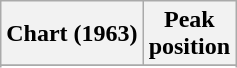<table class="wikitable sortable plainrowheaders">
<tr>
<th>Chart (1963)</th>
<th>Peak<br>position</th>
</tr>
<tr>
</tr>
<tr>
</tr>
</table>
